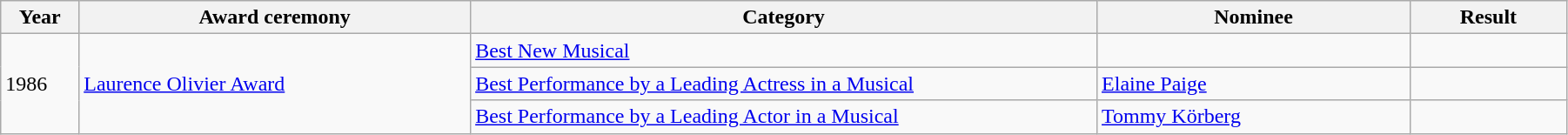<table class="wikitable" width="95%">
<tr>
<th width="5%">Year</th>
<th width="25%">Award ceremony</th>
<th width="40%">Category</th>
<th width="20%">Nominee</th>
<th width="10%">Result</th>
</tr>
<tr>
<td rowspan="3">1986</td>
<td rowspan="3"><a href='#'>Laurence Olivier Award</a></td>
<td><a href='#'>Best New Musical</a></td>
<td></td>
<td></td>
</tr>
<tr>
<td><a href='#'>Best Performance by a Leading Actress in a Musical</a></td>
<td><a href='#'>Elaine Paige</a></td>
<td></td>
</tr>
<tr>
<td><a href='#'>Best Performance by a Leading Actor in a Musical</a></td>
<td><a href='#'>Tommy Körberg</a></td>
<td></td>
</tr>
</table>
